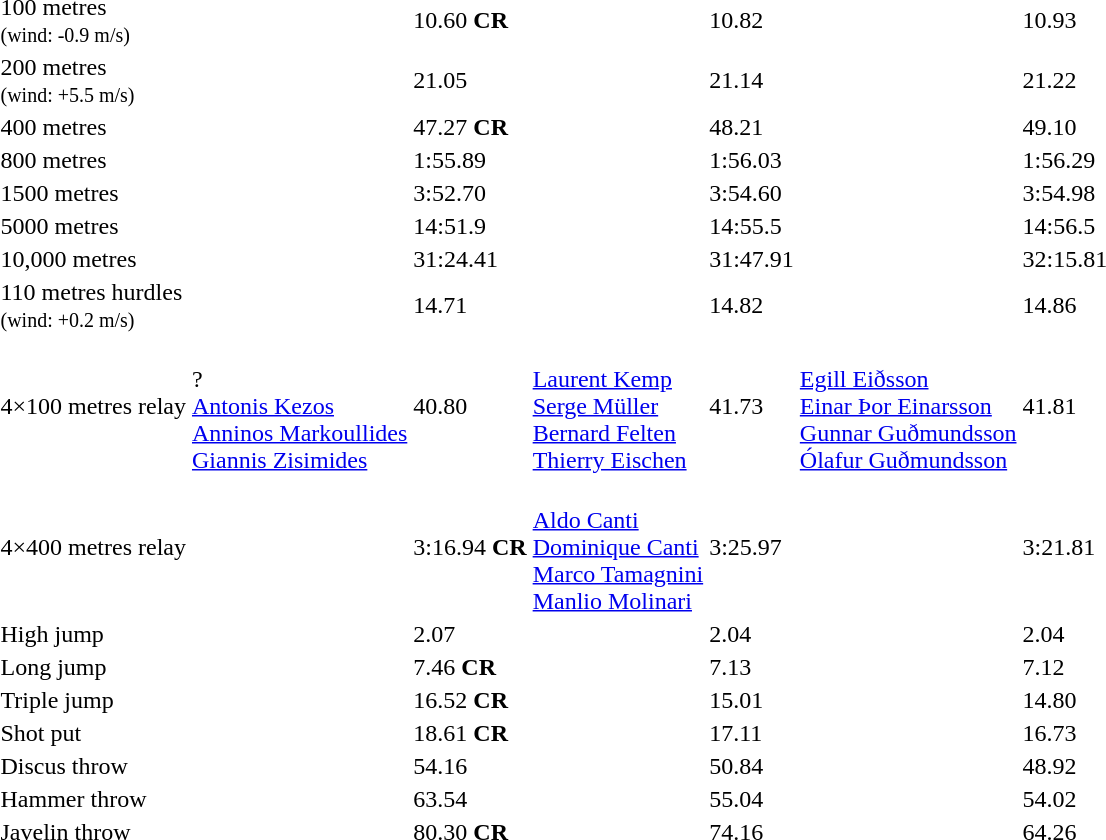<table>
<tr>
<td>100 metres<br><small>(wind: -0.9 m/s)</small></td>
<td></td>
<td>10.60 <strong>CR</strong></td>
<td></td>
<td>10.82</td>
<td></td>
<td>10.93</td>
</tr>
<tr>
<td>200 metres<br><small>(wind: +5.5 m/s)</small></td>
<td></td>
<td>21.05</td>
<td></td>
<td>21.14</td>
<td></td>
<td>21.22</td>
</tr>
<tr>
<td>400 metres</td>
<td></td>
<td>47.27 <strong>CR</strong></td>
<td></td>
<td>48.21</td>
<td></td>
<td>49.10</td>
</tr>
<tr>
<td>800 metres</td>
<td></td>
<td>1:55.89</td>
<td></td>
<td>1:56.03</td>
<td></td>
<td>1:56.29</td>
</tr>
<tr>
<td>1500 metres</td>
<td></td>
<td>3:52.70</td>
<td></td>
<td>3:54.60</td>
<td></td>
<td>3:54.98</td>
</tr>
<tr>
<td>5000 metres</td>
<td></td>
<td>14:51.9</td>
<td></td>
<td>14:55.5</td>
<td></td>
<td>14:56.5</td>
</tr>
<tr>
<td>10,000 metres</td>
<td></td>
<td>31:24.41</td>
<td></td>
<td>31:47.91</td>
<td></td>
<td>32:15.81</td>
</tr>
<tr>
<td>110 metres hurdles<br><small>(wind: +0.2 m/s)</small></td>
<td></td>
<td>14.71</td>
<td></td>
<td>14.82</td>
<td></td>
<td>14.86</td>
</tr>
<tr>
<td>4×100 metres relay</td>
<td><br>?<br><a href='#'>Antonis Kezos</a><br><a href='#'>Anninos Markoullides</a><br><a href='#'>Giannis Zisimides</a></td>
<td>40.80</td>
<td><br><a href='#'>Laurent Kemp</a><br><a href='#'>Serge Müller</a><br><a href='#'>Bernard Felten</a><br><a href='#'>Thierry Eischen</a></td>
<td>41.73</td>
<td><br><a href='#'>Egill Eiðsson</a><br><a href='#'>Einar Þor Einarsson</a><br><a href='#'>Gunnar Guðmundsson</a><br><a href='#'>Ólafur Guðmundsson</a></td>
<td>41.81</td>
</tr>
<tr>
<td>4×400 metres relay</td>
<td><br></td>
<td>3:16.94 <strong>CR</strong></td>
<td><br><a href='#'>Aldo Canti</a><br><a href='#'>Dominique Canti</a><br><a href='#'>Marco Tamagnini</a><br><a href='#'>Manlio Molinari</a></td>
<td>3:25.97</td>
<td><br></td>
<td>3:21.81</td>
</tr>
<tr>
<td>High jump</td>
<td></td>
<td>2.07</td>
<td></td>
<td>2.04</td>
<td></td>
<td>2.04</td>
</tr>
<tr>
<td>Long jump</td>
<td></td>
<td>7.46 <strong>CR</strong></td>
<td></td>
<td>7.13</td>
<td></td>
<td>7.12</td>
</tr>
<tr>
<td>Triple jump</td>
<td></td>
<td>16.52 <strong>CR</strong></td>
<td></td>
<td>15.01</td>
<td></td>
<td>14.80</td>
</tr>
<tr>
<td>Shot put</td>
<td></td>
<td>18.61 <strong>CR</strong></td>
<td></td>
<td>17.11</td>
<td></td>
<td>16.73</td>
</tr>
<tr>
<td>Discus throw</td>
<td></td>
<td>54.16</td>
<td></td>
<td>50.84</td>
<td></td>
<td>48.92</td>
</tr>
<tr>
<td>Hammer throw</td>
<td></td>
<td>63.54</td>
<td></td>
<td>55.04</td>
<td></td>
<td>54.02</td>
</tr>
<tr>
<td>Javelin throw</td>
<td></td>
<td>80.30 <strong>CR</strong></td>
<td></td>
<td>74.16</td>
<td></td>
<td>64.26</td>
</tr>
</table>
